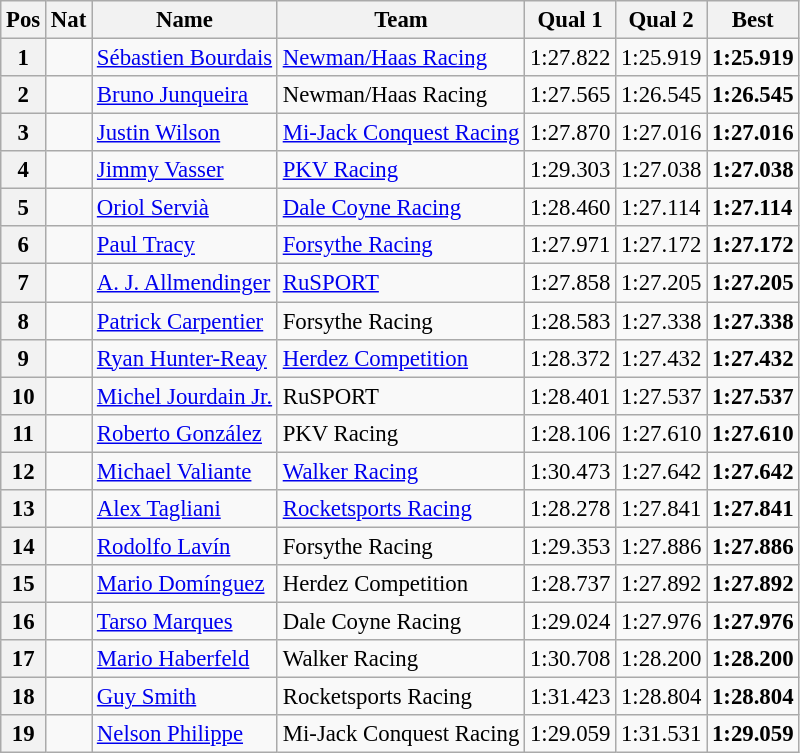<table class="wikitable" style="font-size: 95%;">
<tr>
<th>Pos</th>
<th>Nat</th>
<th>Name</th>
<th>Team</th>
<th>Qual 1</th>
<th>Qual 2</th>
<th>Best</th>
</tr>
<tr>
<th>1</th>
<td></td>
<td><a href='#'>Sébastien Bourdais</a></td>
<td><a href='#'>Newman/Haas Racing</a></td>
<td>1:27.822</td>
<td>1:25.919</td>
<td><strong>1:25.919</strong></td>
</tr>
<tr>
<th>2</th>
<td></td>
<td><a href='#'>Bruno Junqueira</a></td>
<td>Newman/Haas Racing</td>
<td>1:27.565</td>
<td>1:26.545</td>
<td><strong>1:26.545</strong></td>
</tr>
<tr>
<th>3</th>
<td></td>
<td><a href='#'>Justin Wilson</a></td>
<td><a href='#'>Mi-Jack Conquest Racing</a></td>
<td>1:27.870</td>
<td>1:27.016</td>
<td><strong>1:27.016</strong></td>
</tr>
<tr>
<th>4</th>
<td></td>
<td><a href='#'>Jimmy Vasser</a></td>
<td><a href='#'>PKV Racing</a></td>
<td>1:29.303</td>
<td>1:27.038</td>
<td><strong>1:27.038</strong></td>
</tr>
<tr>
<th>5</th>
<td></td>
<td><a href='#'>Oriol Servià</a></td>
<td><a href='#'>Dale Coyne Racing</a></td>
<td>1:28.460</td>
<td>1:27.114</td>
<td><strong>1:27.114</strong></td>
</tr>
<tr>
<th>6</th>
<td></td>
<td><a href='#'>Paul Tracy</a></td>
<td><a href='#'>Forsythe Racing</a></td>
<td>1:27.971</td>
<td>1:27.172</td>
<td><strong>1:27.172</strong></td>
</tr>
<tr>
<th>7</th>
<td></td>
<td><a href='#'>A. J. Allmendinger</a></td>
<td><a href='#'>RuSPORT</a></td>
<td>1:27.858</td>
<td>1:27.205</td>
<td><strong>1:27.205</strong></td>
</tr>
<tr>
<th>8</th>
<td></td>
<td><a href='#'>Patrick Carpentier</a></td>
<td>Forsythe Racing</td>
<td>1:28.583</td>
<td>1:27.338</td>
<td><strong>1:27.338</strong></td>
</tr>
<tr>
<th>9</th>
<td></td>
<td><a href='#'>Ryan Hunter-Reay</a></td>
<td><a href='#'>Herdez Competition</a></td>
<td>1:28.372</td>
<td>1:27.432</td>
<td><strong>1:27.432</strong></td>
</tr>
<tr>
<th>10</th>
<td></td>
<td><a href='#'>Michel Jourdain Jr.</a></td>
<td>RuSPORT</td>
<td>1:28.401</td>
<td>1:27.537</td>
<td><strong>1:27.537</strong></td>
</tr>
<tr>
<th>11</th>
<td></td>
<td><a href='#'>Roberto González</a></td>
<td>PKV Racing</td>
<td>1:28.106</td>
<td>1:27.610</td>
<td><strong>1:27.610</strong></td>
</tr>
<tr>
<th>12</th>
<td></td>
<td><a href='#'>Michael Valiante</a></td>
<td><a href='#'>Walker Racing</a></td>
<td>1:30.473</td>
<td>1:27.642</td>
<td><strong>1:27.642</strong></td>
</tr>
<tr>
<th>13</th>
<td></td>
<td><a href='#'>Alex Tagliani</a></td>
<td><a href='#'>Rocketsports Racing</a></td>
<td>1:28.278</td>
<td>1:27.841</td>
<td><strong>1:27.841</strong></td>
</tr>
<tr>
<th>14</th>
<td></td>
<td><a href='#'>Rodolfo Lavín</a></td>
<td>Forsythe Racing</td>
<td>1:29.353</td>
<td>1:27.886</td>
<td><strong>1:27.886</strong></td>
</tr>
<tr>
<th>15</th>
<td></td>
<td><a href='#'>Mario Domínguez</a></td>
<td>Herdez Competition</td>
<td>1:28.737</td>
<td>1:27.892</td>
<td><strong>1:27.892</strong></td>
</tr>
<tr>
<th>16</th>
<td></td>
<td><a href='#'>Tarso Marques</a></td>
<td>Dale Coyne Racing</td>
<td>1:29.024</td>
<td>1:27.976</td>
<td><strong>1:27.976</strong></td>
</tr>
<tr>
<th>17</th>
<td></td>
<td><a href='#'>Mario Haberfeld</a></td>
<td>Walker Racing</td>
<td>1:30.708</td>
<td>1:28.200</td>
<td><strong>1:28.200</strong></td>
</tr>
<tr>
<th>18</th>
<td></td>
<td><a href='#'>Guy Smith</a></td>
<td>Rocketsports Racing</td>
<td>1:31.423</td>
<td>1:28.804</td>
<td><strong>1:28.804</strong></td>
</tr>
<tr>
<th>19</th>
<td></td>
<td><a href='#'>Nelson Philippe</a></td>
<td>Mi-Jack Conquest Racing</td>
<td>1:29.059</td>
<td>1:31.531</td>
<td><strong>1:29.059</strong></td>
</tr>
</table>
